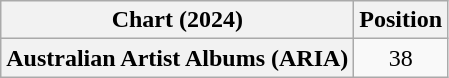<table class="wikitable plainrowheaders" style="text-align:center">
<tr>
<th scope="col">Chart (2024)</th>
<th scope="col">Position</th>
</tr>
<tr>
<th scope="row">Australian Artist Albums (ARIA)</th>
<td>38</td>
</tr>
</table>
